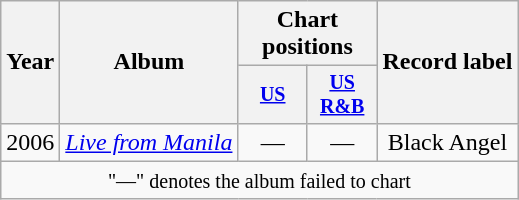<table class="wikitable" style="text-align:center;">
<tr>
<th rowspan="2">Year</th>
<th rowspan="2">Album</th>
<th colspan="2">Chart positions</th>
<th rowspan="2">Record label</th>
</tr>
<tr style="font-size:smaller;">
<th width="40"><a href='#'>US</a></th>
<th width="40"><a href='#'>US<br>R&B</a></th>
</tr>
<tr>
<td rowspan="1">2006</td>
<td align="left"><em><a href='#'>Live from Manila</a></em></td>
<td>—</td>
<td>—</td>
<td rowspan="1">Black Angel</td>
</tr>
<tr>
<td align="center" colspan="7"><small>"—" denotes the album failed to chart</small></td>
</tr>
</table>
